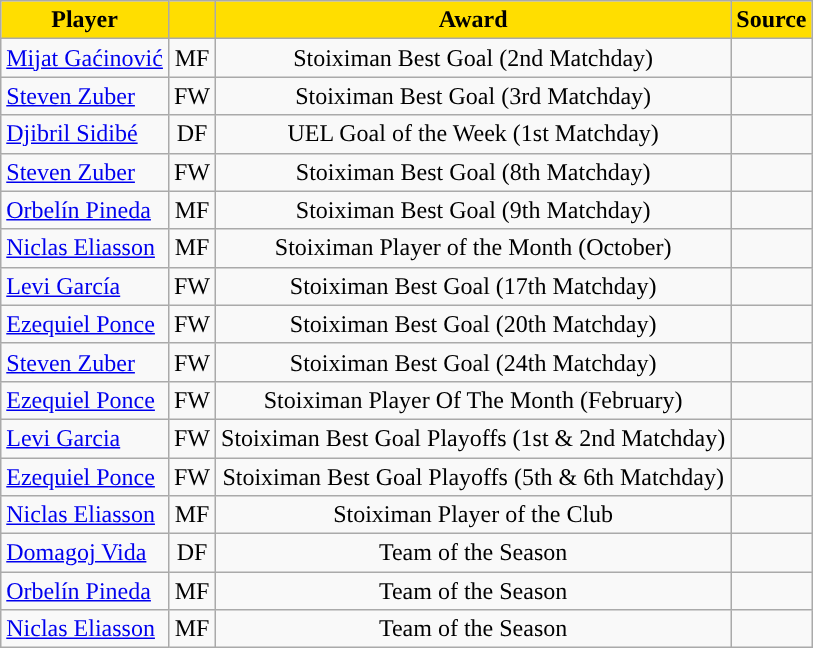<table class="wikitable">
<tr>
<th style="background:#FFDE00">Player</th>
<th style="background:#FFDE00"></th>
<th style="background:#FFDE00">Award</th>
<th style="background:#FFDE00">Source</th>
</tr>
<tr>
<td> <a href='#'>Mijat Gaćinović</a></td>
<td align="center">MF</td>
<td align="center">Stoiximan Best Goal (2nd Matchday)</td>
<td align="center"></td>
</tr>
<tr>
<td> <a href='#'>Steven Zuber</a></td>
<td align="center">FW</td>
<td align="center">Stoiximan Best Goal (3rd Matchday)</td>
<td align="center"></td>
</tr>
<tr>
<td> <a href='#'>Djibril Sidibé</a></td>
<td align="center">DF</td>
<td align="center">UEL Goal of the Week (1st Matchday)</td>
<td align="center"></td>
</tr>
<tr>
<td> <a href='#'>Steven Zuber</a></td>
<td align="center">FW</td>
<td align="center">Stoiximan Best Goal (8th Matchday)</td>
<td align="center"></td>
</tr>
<tr>
<td> <a href='#'>Orbelín Pineda</a></td>
<td align="center">MF</td>
<td align="center">Stoiximan Best Goal (9th Matchday)</td>
<td align="center"></td>
</tr>
<tr>
<td> <a href='#'>Niclas Eliasson</a></td>
<td align="center">MF</td>
<td align="center">Stoiximan Player of the Month (October)</td>
<td align="center"></td>
</tr>
<tr>
<td> <a href='#'>Levi García</a></td>
<td align="center">FW</td>
<td align="center">Stoiximan Best Goal (17th Matchday)</td>
<td align="center"></td>
</tr>
<tr>
<td> <a href='#'>Ezequiel Ponce</a></td>
<td align="center">FW</td>
<td align="center">Stoiximan Best Goal (20th Matchday)</td>
<td align="center"></td>
</tr>
<tr>
<td> <a href='#'>Steven Zuber</a></td>
<td align="center">FW</td>
<td align="center">Stoiximan Best Goal (24th Matchday)</td>
<td align="center"></td>
</tr>
<tr>
<td> <a href='#'>Ezequiel Ponce</a></td>
<td align="center">FW</td>
<td align="center">Stoiximan Player Of The Month (February)</td>
<td align="center"></td>
</tr>
<tr>
<td> <a href='#'>Levi Garcia</a></td>
<td align="center">FW</td>
<td align="center">Stoiximan Best Goal Playoffs (1st & 2nd Matchday)</td>
<td align="center"></td>
</tr>
<tr>
<td> <a href='#'>Ezequiel Ponce</a></td>
<td align="center">FW</td>
<td align="center">Stoiximan Best Goal Playoffs (5th & 6th Matchday)</td>
<td align="center"></td>
</tr>
<tr>
<td> <a href='#'>Niclas Eliasson</a></td>
<td align="center">MF</td>
<td align="center">Stoiximan Player of the Club</td>
<td align="center"></td>
</tr>
<tr>
<td> <a href='#'>Domagoj Vida</a></td>
<td align="center">DF</td>
<td align="center">Team of the Season</td>
<td align="center"></td>
</tr>
<tr>
<td> <a href='#'>Orbelín Pineda</a></td>
<td align="center">MF</td>
<td align="center">Team of the Season</td>
<td align="center"></td>
</tr>
<tr>
<td> <a href='#'>Niclas Eliasson</a></td>
<td align="center">MF</td>
<td align="center">Team of the Season</td>
<td align="center"></td>
</tr>
</table>
